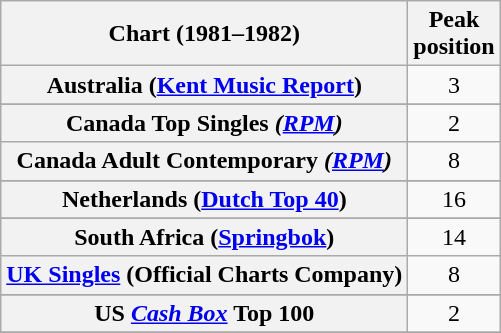<table class="wikitable sortable plainrowheaders" style="text-align:center">
<tr>
<th>Chart (1981–1982)</th>
<th>Peak<br>position</th>
</tr>
<tr>
<th scope="row">Australia (<a href='#'>Kent Music Report</a>)</th>
<td>3</td>
</tr>
<tr>
</tr>
<tr>
</tr>
<tr>
<th scope="row">Canada Top Singles <em>(<a href='#'>RPM</a>)</em></th>
<td>2</td>
</tr>
<tr>
<th scope="row">Canada Adult Contemporary <em>(<a href='#'>RPM</a>)</em></th>
<td>8</td>
</tr>
<tr>
</tr>
<tr>
</tr>
<tr>
<th scope="row">Netherlands (<a href='#'>Dutch Top 40</a>)</th>
<td>16</td>
</tr>
<tr>
</tr>
<tr>
<th scope="row">South Africa (<a href='#'>Springbok</a>)</th>
<td>14</td>
</tr>
<tr>
<th scope="row"><a href='#'>UK Singles</a> (Official Charts Company)</th>
<td>8</td>
</tr>
<tr>
</tr>
<tr>
</tr>
<tr>
<th scope="row">US <em><a href='#'>Cash Box</a></em> Top 100</th>
<td>2</td>
</tr>
<tr>
</tr>
</table>
